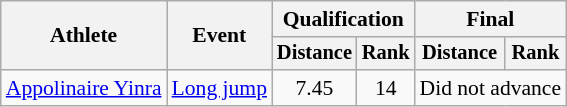<table class="wikitable" style="font-size:90%; text-align:center">
<tr>
<th rowspan=2>Athlete</th>
<th rowspan=2>Event</th>
<th colspan=2>Qualification</th>
<th colspan=2>Final</th>
</tr>
<tr style="font-size:95%">
<th>Distance</th>
<th>Rank</th>
<th>Distance</th>
<th>Rank</th>
</tr>
<tr>
<td align=left><a href='#'>Appolinaire Yinra</a></td>
<td align=left rowspan=1><a href='#'>Long jump</a></td>
<td>7.45</td>
<td>14</td>
<td colspan="2">Did not advance</td>
</tr>
</table>
